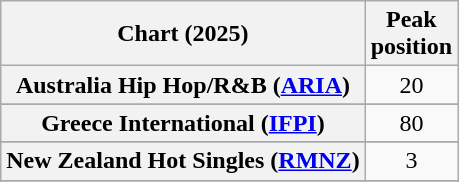<table class="wikitable sortable plainrowheaders" style="text-align:center">
<tr>
<th scope="col">Chart (2025)</th>
<th scope="col">Peak<br>position</th>
</tr>
<tr>
<th scope="row">Australia Hip Hop/R&B (<a href='#'>ARIA</a>)</th>
<td>20</td>
</tr>
<tr>
</tr>
<tr>
</tr>
<tr>
<th scope="row">Greece International (<a href='#'>IFPI</a>)</th>
<td>80</td>
</tr>
<tr>
</tr>
<tr>
<th scope="row">New Zealand Hot Singles (<a href='#'>RMNZ</a>)</th>
<td>3</td>
</tr>
<tr>
</tr>
<tr>
</tr>
<tr>
</tr>
<tr>
</tr>
<tr>
</tr>
</table>
